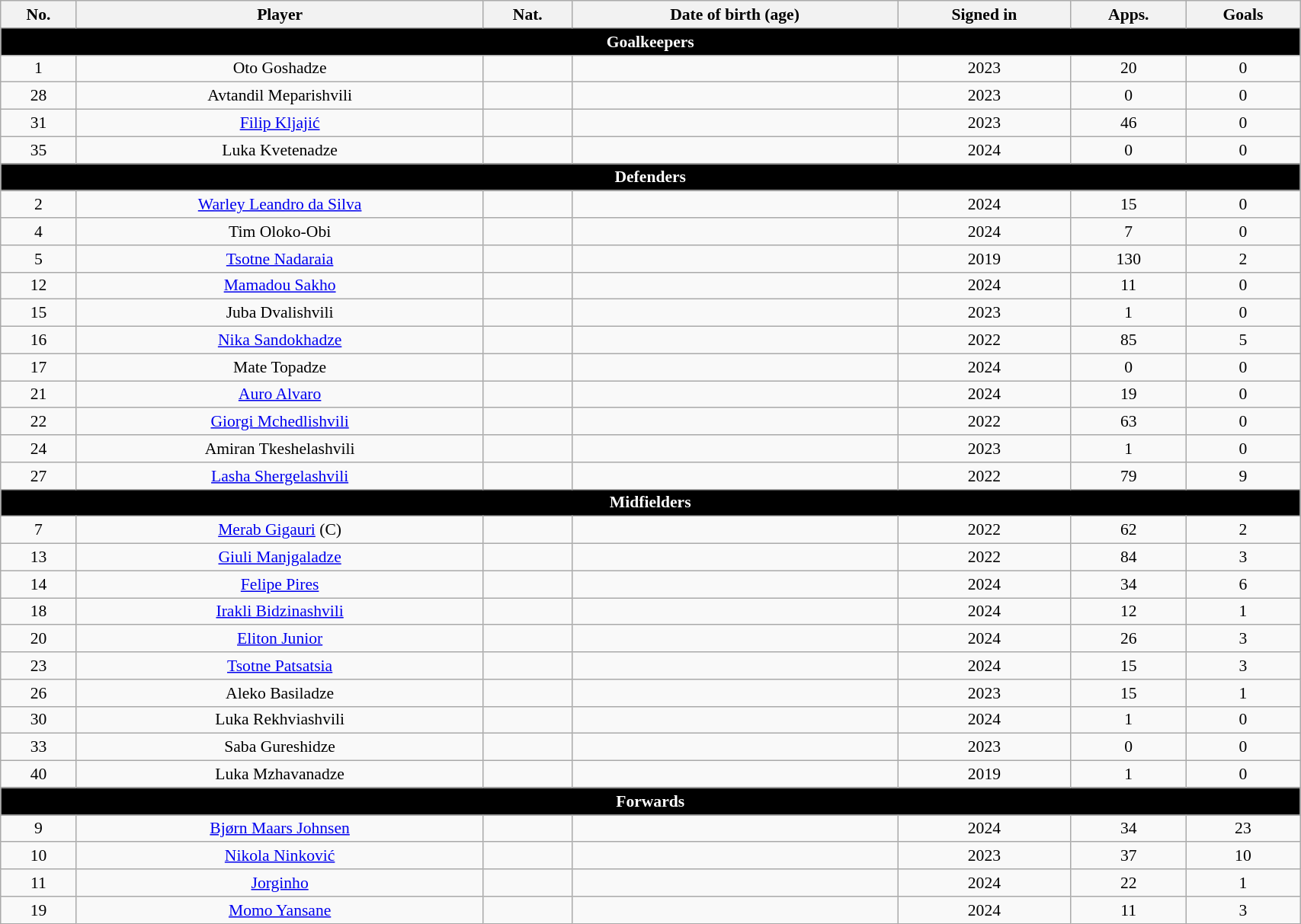<table class="wikitable sortable"  style="text-align:center; font-size:90%; width:90%;">
<tr>
<th text-align:center;">No.</th>
<th text-align:center;">Player</th>
<th text-align:center;">Nat.</th>
<th text-align:center;">Date of birth (age)</th>
<th text-align:center; max-width:3.5em">Signed in</th>
<th text-align:center;">Apps.</th>
<th text-align:center;">Goals</th>
</tr>
<tr>
<th colspan="11" style="background:#000000; color:white; text-align:center;">Goalkeepers</th>
</tr>
<tr>
<td>1</td>
<td>Oto Goshadze</td>
<td></td>
<td></td>
<td>2023</td>
<td>20</td>
<td>0</td>
</tr>
<tr>
<td>28</td>
<td>Avtandil Meparishvili</td>
<td></td>
<td></td>
<td>2023</td>
<td>0</td>
<td>0</td>
</tr>
<tr>
<td>31</td>
<td><a href='#'>Filip Kljajić</a></td>
<td></td>
<td></td>
<td>2023</td>
<td>46</td>
<td>0</td>
</tr>
<tr>
<td>35</td>
<td>Luka Kvetenadze</td>
<td></td>
<td></td>
<td>2024</td>
<td>0</td>
<td>0</td>
</tr>
<tr>
<th colspan=11 style="background:#000000; color:white; text-align:center;">Defenders</th>
</tr>
<tr>
<td>2</td>
<td><a href='#'>Warley Leandro da Silva</a></td>
<td></td>
<td></td>
<td>2024</td>
<td>15</td>
<td>0</td>
</tr>
<tr>
<td>4</td>
<td>Tim Oloko-Obi</td>
<td></td>
<td></td>
<td>2024</td>
<td>7</td>
<td>0</td>
</tr>
<tr>
<td>5</td>
<td><a href='#'>Tsotne Nadaraia</a></td>
<td></td>
<td></td>
<td>2019</td>
<td>130</td>
<td>2</td>
</tr>
<tr>
<td>12</td>
<td><a href='#'>Mamadou Sakho</a></td>
<td></td>
<td></td>
<td>2024</td>
<td>11</td>
<td>0</td>
</tr>
<tr>
<td>15</td>
<td>Juba Dvalishvili</td>
<td></td>
<td></td>
<td>2023</td>
<td>1</td>
<td>0</td>
</tr>
<tr>
<td>16</td>
<td><a href='#'>Nika Sandokhadze</a></td>
<td></td>
<td></td>
<td>2022</td>
<td>85</td>
<td>5</td>
</tr>
<tr>
<td>17</td>
<td>Mate Topadze</td>
<td></td>
<td></td>
<td>2024</td>
<td>0</td>
<td>0</td>
</tr>
<tr>
<td>21</td>
<td><a href='#'>Auro Alvaro</a></td>
<td></td>
<td></td>
<td>2024</td>
<td>19</td>
<td>0</td>
</tr>
<tr>
<td>22</td>
<td><a href='#'>Giorgi Mchedlishvili</a></td>
<td></td>
<td></td>
<td>2022</td>
<td>63</td>
<td>0</td>
</tr>
<tr>
<td>24</td>
<td>Amiran Tkeshelashvili</td>
<td></td>
<td></td>
<td>2023</td>
<td>1</td>
<td>0</td>
</tr>
<tr>
<td>27</td>
<td><a href='#'>Lasha Shergelashvili</a></td>
<td></td>
<td></td>
<td>2022</td>
<td>79</td>
<td>9</td>
</tr>
<tr>
<th colspan=11 style="background:#000000; color:white; text-align:center;">Midfielders</th>
</tr>
<tr>
<td>7</td>
<td><a href='#'>Merab Gigauri</a> (C)</td>
<td></td>
<td></td>
<td>2022</td>
<td>62</td>
<td>2</td>
</tr>
<tr>
<td>13</td>
<td><a href='#'>Giuli Manjgaladze</a></td>
<td></td>
<td></td>
<td>2022</td>
<td>84</td>
<td>3</td>
</tr>
<tr>
<td>14</td>
<td><a href='#'>Felipe Pires</a></td>
<td></td>
<td></td>
<td>2024</td>
<td>34</td>
<td>6</td>
</tr>
<tr>
<td>18</td>
<td><a href='#'>Irakli Bidzinashvili</a></td>
<td></td>
<td></td>
<td>2024</td>
<td>12</td>
<td>1</td>
</tr>
<tr>
<td>20</td>
<td><a href='#'>Eliton Junior</a></td>
<td></td>
<td></td>
<td>2024</td>
<td>26</td>
<td>3</td>
</tr>
<tr>
<td>23</td>
<td><a href='#'>Tsotne Patsatsia</a></td>
<td></td>
<td></td>
<td>2024</td>
<td>15</td>
<td>3</td>
</tr>
<tr>
<td>26</td>
<td>Aleko Basiladze</td>
<td></td>
<td></td>
<td>2023</td>
<td>15</td>
<td>1</td>
</tr>
<tr>
<td>30</td>
<td>Luka Rekhviashvili</td>
<td></td>
<td></td>
<td>2024</td>
<td>1</td>
<td>0</td>
</tr>
<tr>
<td>33</td>
<td>Saba Gureshidze</td>
<td></td>
<td></td>
<td>2023</td>
<td>0</td>
<td>0</td>
</tr>
<tr>
<td>40</td>
<td>Luka Mzhavanadze</td>
<td></td>
<td></td>
<td>2019</td>
<td>1</td>
<td>0</td>
</tr>
<tr>
<th colspan=11 style="background:#000000; color:white; text-align:center;">Forwards</th>
</tr>
<tr>
<td>9</td>
<td><a href='#'>Bjørn Maars Johnsen</a></td>
<td></td>
<td></td>
<td>2024</td>
<td>34</td>
<td>23</td>
</tr>
<tr>
<td>10</td>
<td><a href='#'>Nikola Ninković</a></td>
<td></td>
<td></td>
<td>2023</td>
<td>37</td>
<td>10</td>
</tr>
<tr>
<td>11</td>
<td><a href='#'>Jorginho</a></td>
<td></td>
<td></td>
<td>2024</td>
<td>22</td>
<td>1</td>
</tr>
<tr>
<td>19</td>
<td><a href='#'>Momo Yansane</a></td>
<td></td>
<td></td>
<td>2024</td>
<td>11</td>
<td>3</td>
</tr>
</table>
